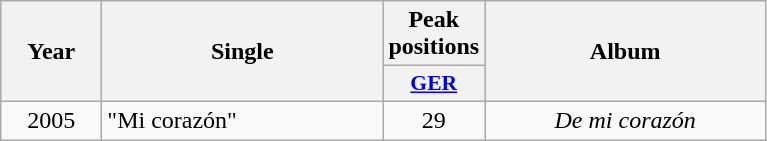<table class="wikitable">
<tr>
<th align="center" rowspan="2" width="60">Year</th>
<th align="center" rowspan="2" width="180">Single</th>
<th align="center" colspan="1">Peak positions</th>
<th align="center" rowspan="2" width="180">Album</th>
</tr>
<tr>
<th scope="col" style="width:3em;font-size:90%;"><a href='#'>GER</a><br></th>
</tr>
<tr>
<td align="center" rowspan="1">2005</td>
<td>"Mi corazón"</td>
<td align="center">29</td>
<td align="center"><em>De mi corazón</em></td>
</tr>
</table>
